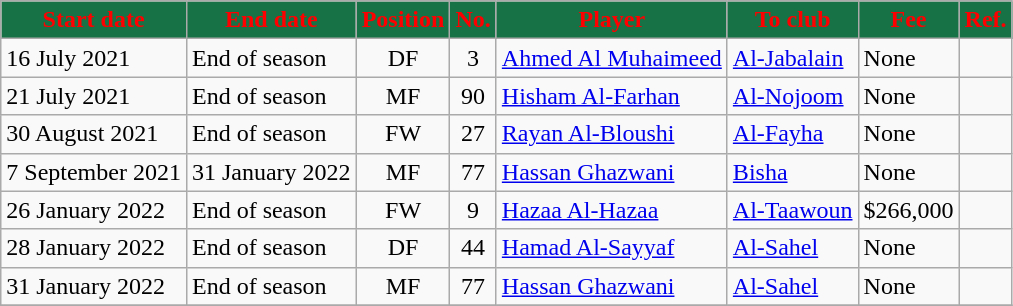<table class="wikitable sortable">
<tr>
<th style="background:#177245; color:red;"><strong>Start date</strong></th>
<th style="background:#177245; color:red;"><strong>End date</strong></th>
<th style="background:#177245; color:red;"><strong>Position</strong></th>
<th style="background:#177245; color:red;"><strong>No.</strong></th>
<th style="background:#177245; color:red;"><strong>Player</strong></th>
<th style="background:#177245; color:red;"><strong>To club</strong></th>
<th style="background:#177245; color:red;"><strong>Fee</strong></th>
<th style="background:#177245; color:red;"><strong>Ref.</strong></th>
</tr>
<tr>
<td>16 July 2021</td>
<td>End of season</td>
<td style="text-align:center;">DF</td>
<td style="text-align:center;">3</td>
<td style="text-align:left;"> <a href='#'>Ahmed Al Muhaimeed</a></td>
<td style="text-align:left;"> <a href='#'>Al-Jabalain</a></td>
<td>None</td>
<td></td>
</tr>
<tr>
<td>21 July 2021</td>
<td>End of season</td>
<td style="text-align:center;">MF</td>
<td style="text-align:center;">90</td>
<td style="text-align:left;"> <a href='#'>Hisham Al-Farhan</a></td>
<td style="text-align:left;"> <a href='#'>Al-Nojoom</a></td>
<td>None</td>
<td></td>
</tr>
<tr>
<td>30 August 2021</td>
<td>End of season</td>
<td style="text-align:center;">FW</td>
<td style="text-align:center;">27</td>
<td style="text-align:left;"> <a href='#'>Rayan Al-Bloushi</a></td>
<td style="text-align:left;"> <a href='#'>Al-Fayha</a></td>
<td>None</td>
<td></td>
</tr>
<tr>
<td>7 September 2021</td>
<td>31 January 2022</td>
<td style="text-align:center;">MF</td>
<td style="text-align:center;">77</td>
<td style="text-align:left;"> <a href='#'>Hassan Ghazwani</a></td>
<td style="text-align:left;"> <a href='#'>Bisha</a></td>
<td>None</td>
<td></td>
</tr>
<tr>
<td>26 January 2022</td>
<td>End of season</td>
<td style="text-align:center;">FW</td>
<td style="text-align:center;">9</td>
<td style="text-align:left;"> <a href='#'>Hazaa Al-Hazaa</a></td>
<td style="text-align:left;"> <a href='#'>Al-Taawoun</a></td>
<td>$266,000</td>
<td></td>
</tr>
<tr>
<td>28 January 2022</td>
<td>End of season</td>
<td style="text-align:center;">DF</td>
<td style="text-align:center;">44</td>
<td style="text-align:left;"> <a href='#'>Hamad Al-Sayyaf</a></td>
<td style="text-align:left;"> <a href='#'>Al-Sahel</a></td>
<td>None</td>
<td></td>
</tr>
<tr>
<td>31 January 2022</td>
<td>End of season</td>
<td style="text-align:center;">MF</td>
<td style="text-align:center;">77</td>
<td style="text-align:left;"> <a href='#'>Hassan Ghazwani</a></td>
<td style="text-align:left;"> <a href='#'>Al-Sahel</a></td>
<td>None</td>
<td></td>
</tr>
<tr>
</tr>
</table>
